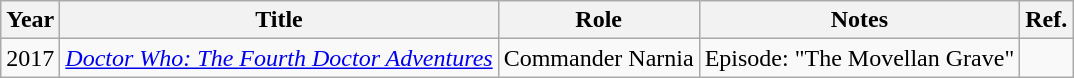<table class="wikitable">
<tr>
<th>Year</th>
<th>Title</th>
<th>Role</th>
<th>Notes</th>
<th>Ref.</th>
</tr>
<tr>
<td>2017</td>
<td><em><a href='#'>Doctor Who: The Fourth Doctor Adventures</a></em></td>
<td>Commander Narnia</td>
<td>Episode: "The Movellan Grave"</td>
<td></td>
</tr>
</table>
